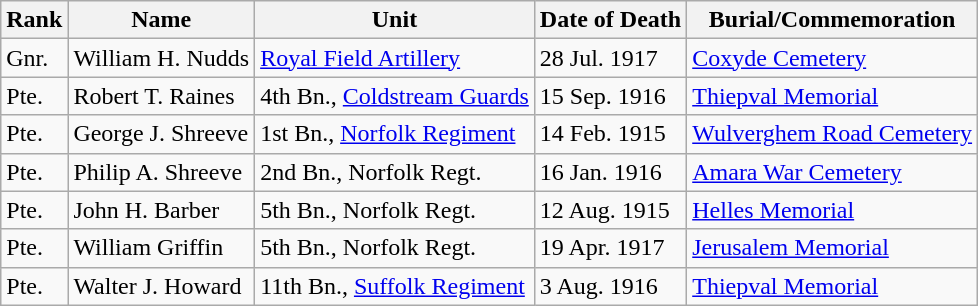<table class="wikitable">
<tr>
<th>Rank</th>
<th>Name</th>
<th>Unit</th>
<th>Date of Death</th>
<th>Burial/Commemoration</th>
</tr>
<tr>
<td>Gnr.</td>
<td>William H. Nudds</td>
<td><a href='#'>Royal Field Artillery</a></td>
<td>28 Jul. 1917</td>
<td><a href='#'>Coxyde Cemetery</a></td>
</tr>
<tr>
<td>Pte.</td>
<td>Robert T. Raines</td>
<td>4th Bn., <a href='#'>Coldstream Guards</a></td>
<td>15 Sep. 1916</td>
<td><a href='#'>Thiepval Memorial</a></td>
</tr>
<tr>
<td>Pte.</td>
<td>George J. Shreeve</td>
<td>1st Bn., <a href='#'>Norfolk Regiment</a></td>
<td>14 Feb. 1915</td>
<td><a href='#'>Wulverghem Road Cemetery</a></td>
</tr>
<tr>
<td>Pte.</td>
<td>Philip A. Shreeve</td>
<td>2nd Bn., Norfolk Regt.</td>
<td>16 Jan. 1916</td>
<td><a href='#'>Amara War Cemetery</a></td>
</tr>
<tr>
<td>Pte.</td>
<td>John H. Barber</td>
<td>5th Bn., Norfolk Regt.</td>
<td>12 Aug. 1915</td>
<td><a href='#'>Helles Memorial</a></td>
</tr>
<tr>
<td>Pte.</td>
<td>William Griffin</td>
<td>5th Bn., Norfolk Regt.</td>
<td>19 Apr. 1917</td>
<td><a href='#'>Jerusalem Memorial</a></td>
</tr>
<tr>
<td>Pte.</td>
<td>Walter J. Howard</td>
<td>11th Bn., <a href='#'>Suffolk Regiment</a></td>
<td>3 Aug. 1916</td>
<td><a href='#'>Thiepval Memorial</a></td>
</tr>
</table>
